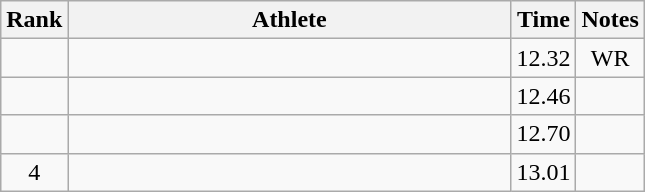<table class="wikitable" style="text-align:center">
<tr>
<th>Rank</th>
<th Style="width:18em">Athlete</th>
<th>Time</th>
<th>Notes</th>
</tr>
<tr>
<td></td>
<td style="text-align:left"></td>
<td>12.32</td>
<td>WR</td>
</tr>
<tr>
<td></td>
<td style="text-align:left"></td>
<td>12.46</td>
<td></td>
</tr>
<tr>
<td></td>
<td style="text-align:left"></td>
<td>12.70</td>
<td></td>
</tr>
<tr>
<td>4</td>
<td style="text-align:left"></td>
<td>13.01</td>
<td></td>
</tr>
</table>
